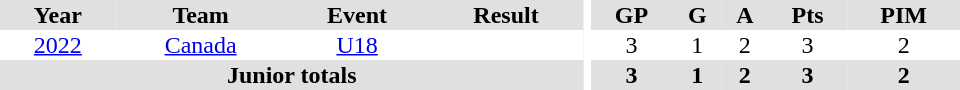<table border="0" cellpadding="1" cellspacing="0" ID="Table3" style="text-align:center; width:40em;">
<tr bgcolor="#e0e0e0">
<th>Year</th>
<th>Team</th>
<th>Event</th>
<th>Result</th>
<th rowspan="104" bgcolor="#ffffff"></th>
<th>GP</th>
<th>G</th>
<th>A</th>
<th>Pts</th>
<th>PIM</th>
</tr>
<tr>
<td><a href='#'>2022</a></td>
<td><a href='#'>Canada</a></td>
<td><a href='#'>U18</a></td>
<td></td>
<td>3</td>
<td>1</td>
<td>2</td>
<td>3</td>
<td>2</td>
</tr>
<tr bgcolor="#e0e0e0">
<th colspan=4>Junior totals</th>
<th>3</th>
<th>1</th>
<th>2</th>
<th>3</th>
<th>2</th>
</tr>
</table>
